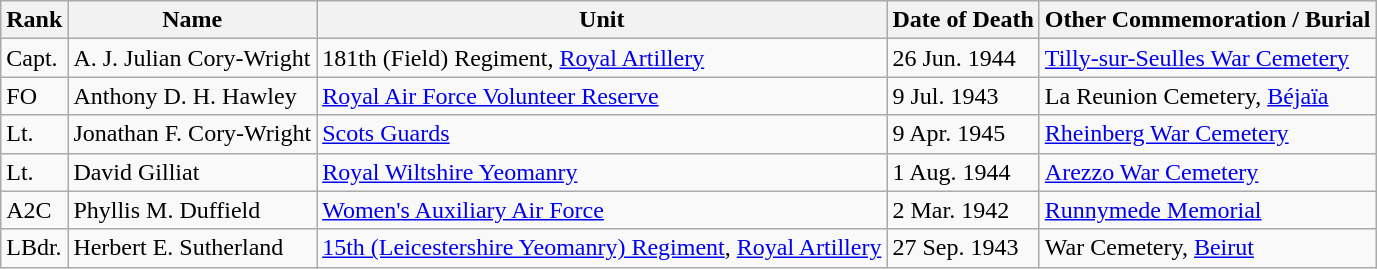<table class="wikitable">
<tr>
<th>Rank</th>
<th>Name</th>
<th>Unit</th>
<th>Date of Death</th>
<th>Other Commemoration / Burial</th>
</tr>
<tr>
<td>Capt.</td>
<td>A. J. Julian Cory-Wright</td>
<td>181th (Field) Regiment, <a href='#'>Royal Artillery</a></td>
<td>26 Jun. 1944</td>
<td><a href='#'>Tilly-sur-Seulles War Cemetery</a></td>
</tr>
<tr>
<td>FO</td>
<td>Anthony D. H. Hawley</td>
<td><a href='#'>Royal Air Force Volunteer Reserve</a></td>
<td>9 Jul. 1943</td>
<td>La Reunion Cemetery, <a href='#'>Béjaïa</a></td>
</tr>
<tr>
<td>Lt.</td>
<td>Jonathan F. Cory-Wright</td>
<td><a href='#'>Scots Guards</a></td>
<td>9 Apr. 1945</td>
<td><a href='#'>Rheinberg War Cemetery</a></td>
</tr>
<tr>
<td>Lt.</td>
<td>David Gilliat</td>
<td><a href='#'>Royal Wiltshire Yeomanry</a></td>
<td>1 Aug. 1944</td>
<td><a href='#'>Arezzo War Cemetery</a></td>
</tr>
<tr>
<td>A2C</td>
<td>Phyllis M. Duffield</td>
<td><a href='#'>Women's Auxiliary Air Force</a></td>
<td>2 Mar. 1942</td>
<td><a href='#'>Runnymede Memorial</a></td>
</tr>
<tr>
<td>LBdr.</td>
<td>Herbert E. Sutherland</td>
<td><a href='#'>15th (Leicestershire Yeomanry) Regiment</a>, <a href='#'>Royal Artillery</a></td>
<td>27 Sep. 1943</td>
<td>War Cemetery, <a href='#'>Beirut</a></td>
</tr>
</table>
